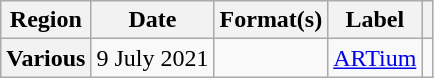<table class="wikitable plainrowheaders">
<tr>
<th scope="col">Region</th>
<th scope="col">Date</th>
<th scope="col">Format(s)</th>
<th scope="col">Label</th>
<th scope="col"></th>
</tr>
<tr>
<th scope="row">Various</th>
<td>9 July 2021</td>
<td></td>
<td><a href='#'>ARTium</a></td>
<td></td>
</tr>
</table>
